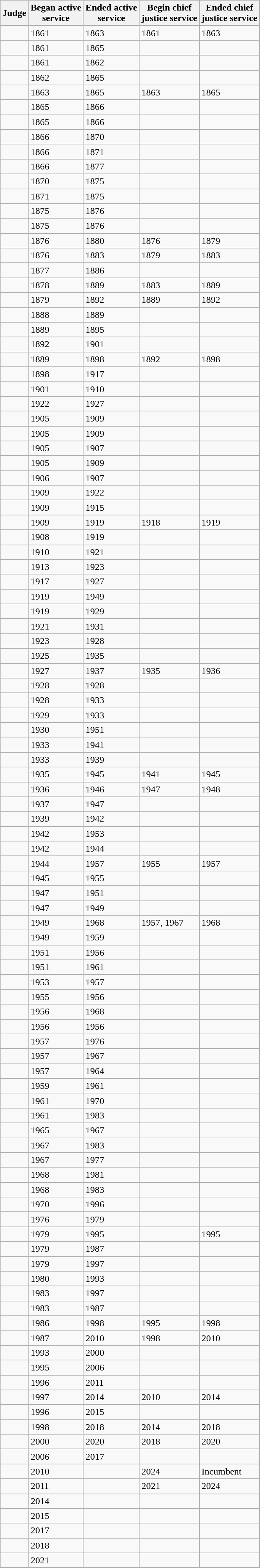<table class="sortable wikitable">
<tr>
<th>Judge</th>
<th>Began active<br>service</th>
<th>Ended active<br>service</th>
<th>Begin chief<br>justice service</th>
<th>Ended chief<br>justice service</th>
</tr>
<tr>
<td></td>
<td>1861</td>
<td>1863</td>
<td>1861</td>
<td>1863</td>
</tr>
<tr>
<td></td>
<td>1861</td>
<td>1865</td>
<td></td>
<td></td>
</tr>
<tr>
<td></td>
<td>1861</td>
<td>1862</td>
<td></td>
<td></td>
</tr>
<tr>
<td></td>
<td>1862</td>
<td>1865</td>
<td></td>
<td></td>
</tr>
<tr>
<td></td>
<td>1863</td>
<td>1865</td>
<td>1863</td>
<td>1865</td>
</tr>
<tr>
<td></td>
<td>1865</td>
<td>1866</td>
<td></td>
<td></td>
</tr>
<tr>
<td></td>
<td>1865</td>
<td>1866</td>
<td></td>
<td></td>
</tr>
<tr>
<td></td>
<td>1866</td>
<td>1870</td>
<td></td>
<td></td>
</tr>
<tr>
<td></td>
<td>1866</td>
<td>1871</td>
<td></td>
<td></td>
</tr>
<tr>
<td></td>
<td>1866</td>
<td>1877</td>
<td></td>
<td></td>
</tr>
<tr>
<td></td>
<td>1870</td>
<td>1875</td>
<td></td>
<td></td>
</tr>
<tr>
<td></td>
<td>1871</td>
<td>1875</td>
<td></td>
<td></td>
</tr>
<tr>
<td></td>
<td>1875</td>
<td>1876</td>
<td></td>
<td></td>
</tr>
<tr>
<td></td>
<td>1875</td>
<td>1876</td>
<td></td>
<td></td>
</tr>
<tr>
<td></td>
<td>1876</td>
<td>1880</td>
<td>1876</td>
<td>1879</td>
</tr>
<tr>
<td></td>
<td>1876</td>
<td>1883</td>
<td>1879</td>
<td>1883</td>
</tr>
<tr>
<td></td>
<td>1877</td>
<td>1886</td>
<td></td>
<td></td>
</tr>
<tr>
<td></td>
<td>1878</td>
<td>1889</td>
<td>1883</td>
<td>1889</td>
</tr>
<tr>
<td></td>
<td>1879</td>
<td>1892</td>
<td>1889</td>
<td>1892</td>
</tr>
<tr>
<td></td>
<td>1888</td>
<td>1889</td>
<td></td>
<td></td>
</tr>
<tr>
<td></td>
<td>1889</td>
<td>1895</td>
<td></td>
<td></td>
</tr>
<tr>
<td></td>
<td>1892</td>
<td>1901</td>
<td></td>
<td></td>
</tr>
<tr>
<td></td>
<td>1889</td>
<td>1898</td>
<td>1892</td>
<td>1898</td>
</tr>
<tr>
<td></td>
<td>1898</td>
<td>1917</td>
<td></td>
<td></td>
</tr>
<tr>
<td></td>
<td>1901</td>
<td>1910</td>
<td></td>
<td></td>
</tr>
<tr>
<td></td>
<td>1922</td>
<td>1927</td>
<td></td>
<td></td>
</tr>
<tr>
<td></td>
<td>1905</td>
<td>1909</td>
<td></td>
<td></td>
</tr>
<tr>
<td></td>
<td>1905</td>
<td>1909</td>
<td></td>
<td></td>
</tr>
<tr>
<td></td>
<td>1905</td>
<td>1907</td>
<td></td>
<td></td>
</tr>
<tr>
<td></td>
<td>1905</td>
<td>1909</td>
<td></td>
<td></td>
</tr>
<tr>
<td></td>
<td>1906</td>
<td>1907</td>
<td></td>
<td></td>
</tr>
<tr>
<td></td>
<td>1909</td>
<td>1922</td>
<td></td>
<td></td>
</tr>
<tr>
<td></td>
<td>1909</td>
<td>1915</td>
<td></td>
<td></td>
</tr>
<tr>
<td></td>
<td>1909</td>
<td>1919</td>
<td>1918</td>
<td>1919</td>
</tr>
<tr>
<td></td>
<td>1908</td>
<td>1919</td>
<td></td>
<td></td>
</tr>
<tr>
<td></td>
<td>1910</td>
<td>1921</td>
<td></td>
<td></td>
</tr>
<tr>
<td></td>
<td>1913</td>
<td>1923</td>
<td></td>
<td></td>
</tr>
<tr>
<td></td>
<td>1917</td>
<td>1927</td>
<td></td>
<td></td>
</tr>
<tr>
<td></td>
<td>1919</td>
<td>1949</td>
<td></td>
<td></td>
</tr>
<tr>
<td></td>
<td>1919</td>
<td>1929</td>
<td></td>
<td></td>
</tr>
<tr>
<td></td>
<td>1921</td>
<td>1931</td>
<td></td>
<td></td>
</tr>
<tr>
<td></td>
<td>1923</td>
<td>1928</td>
<td></td>
<td></td>
</tr>
<tr>
<td></td>
<td>1925</td>
<td>1935</td>
<td></td>
<td></td>
</tr>
<tr>
<td></td>
<td>1927</td>
<td>1937</td>
<td>1935</td>
<td>1936</td>
</tr>
<tr>
<td></td>
<td>1928</td>
<td>1928</td>
<td></td>
<td></td>
</tr>
<tr>
<td></td>
<td>1928</td>
<td>1933</td>
<td></td>
<td></td>
</tr>
<tr>
<td></td>
<td>1929</td>
<td>1933</td>
<td></td>
<td></td>
</tr>
<tr>
<td></td>
<td>1930</td>
<td>1951</td>
<td></td>
<td></td>
</tr>
<tr>
<td></td>
<td>1933</td>
<td>1941</td>
<td></td>
<td></td>
</tr>
<tr>
<td></td>
<td>1933</td>
<td>1939</td>
<td></td>
<td></td>
</tr>
<tr>
<td></td>
<td>1935</td>
<td>1945</td>
<td>1941</td>
<td>1945</td>
</tr>
<tr>
<td></td>
<td>1936</td>
<td>1946</td>
<td>1947</td>
<td>1948</td>
</tr>
<tr>
<td></td>
<td>1937</td>
<td>1947</td>
<td></td>
<td></td>
</tr>
<tr>
<td></td>
<td>1939</td>
<td>1942</td>
<td></td>
<td></td>
</tr>
<tr>
<td></td>
<td>1942</td>
<td>1953</td>
<td></td>
<td></td>
</tr>
<tr>
<td></td>
<td>1942</td>
<td>1944</td>
<td></td>
<td></td>
</tr>
<tr>
<td></td>
<td>1944</td>
<td>1957</td>
<td>1955</td>
<td>1957</td>
</tr>
<tr>
<td></td>
<td>1945</td>
<td>1955</td>
<td></td>
<td></td>
</tr>
<tr>
<td></td>
<td>1947</td>
<td>1951</td>
<td></td>
<td></td>
</tr>
<tr>
<td></td>
<td>1947</td>
<td>1949</td>
<td></td>
<td></td>
</tr>
<tr>
<td></td>
<td>1949</td>
<td>1968</td>
<td>1957, 1967</td>
<td>1968</td>
</tr>
<tr>
<td></td>
<td>1949</td>
<td>1959</td>
<td></td>
<td></td>
</tr>
<tr>
<td></td>
<td>1951</td>
<td>1956</td>
<td></td>
<td></td>
</tr>
<tr>
<td></td>
<td>1951</td>
<td>1961</td>
<td></td>
<td></td>
</tr>
<tr>
<td></td>
<td>1953</td>
<td>1957</td>
<td></td>
<td></td>
</tr>
<tr>
<td></td>
<td>1955</td>
<td>1956</td>
<td></td>
<td></td>
</tr>
<tr>
<td></td>
<td>1956</td>
<td>1968</td>
<td></td>
<td></td>
</tr>
<tr>
<td></td>
<td>1956</td>
<td>1956</td>
<td></td>
<td></td>
</tr>
<tr>
<td></td>
<td>1957</td>
<td>1976</td>
<td></td>
<td></td>
</tr>
<tr>
<td></td>
<td>1957</td>
<td>1967</td>
<td></td>
<td></td>
</tr>
<tr>
<td></td>
<td>1957</td>
<td>1964</td>
<td></td>
<td></td>
</tr>
<tr>
<td></td>
<td>1959</td>
<td>1961</td>
<td></td>
<td></td>
</tr>
<tr>
<td></td>
<td>1961</td>
<td>1970</td>
<td></td>
<td></td>
</tr>
<tr>
<td></td>
<td>1961</td>
<td>1983</td>
<td></td>
<td></td>
</tr>
<tr>
<td></td>
<td>1965</td>
<td>1967</td>
<td></td>
<td></td>
</tr>
<tr>
<td></td>
<td>1967</td>
<td>1983</td>
<td></td>
<td></td>
</tr>
<tr>
<td></td>
<td>1967</td>
<td>1977</td>
<td></td>
<td></td>
</tr>
<tr>
<td></td>
<td>1968</td>
<td>1981</td>
<td></td>
<td></td>
</tr>
<tr>
<td></td>
<td>1968</td>
<td>1983</td>
<td></td>
<td></td>
</tr>
<tr>
<td></td>
<td>1970</td>
<td>1996</td>
<td></td>
<td></td>
</tr>
<tr>
<td></td>
<td>1976</td>
<td>1979</td>
<td></td>
<td></td>
</tr>
<tr>
<td></td>
<td>1979</td>
<td>1995</td>
<td></td>
<td>1995</td>
</tr>
<tr>
<td></td>
<td>1979</td>
<td>1987</td>
<td></td>
<td></td>
</tr>
<tr>
<td></td>
<td>1979</td>
<td>1997</td>
<td></td>
<td></td>
</tr>
<tr>
<td></td>
<td>1980</td>
<td>1993</td>
<td></td>
<td></td>
</tr>
<tr>
<td></td>
<td>1983</td>
<td>1997</td>
<td></td>
<td></td>
</tr>
<tr>
<td></td>
<td>1983</td>
<td>1987</td>
<td></td>
<td></td>
</tr>
<tr>
<td></td>
<td>1986</td>
<td>1998</td>
<td>1995</td>
<td>1998</td>
</tr>
<tr>
<td></td>
<td>1987</td>
<td>2010</td>
<td>1998</td>
<td>2010</td>
</tr>
<tr>
<td></td>
<td>1993</td>
<td>2000</td>
<td></td>
<td></td>
</tr>
<tr>
<td></td>
<td>1995</td>
<td>2006</td>
<td></td>
<td></td>
</tr>
<tr>
<td></td>
<td>1996</td>
<td>2011</td>
<td></td>
<td></td>
</tr>
<tr>
<td></td>
<td>1997</td>
<td>2014</td>
<td>2010</td>
<td>2014</td>
</tr>
<tr>
<td></td>
<td>1996</td>
<td>2015</td>
<td></td>
<td></td>
</tr>
<tr>
<td></td>
<td>1998</td>
<td>2018</td>
<td>2014</td>
<td>2018</td>
</tr>
<tr>
<td></td>
<td>2000</td>
<td>2020</td>
<td>2018</td>
<td>2020</td>
</tr>
<tr>
<td></td>
<td>2006</td>
<td>2017</td>
<td></td>
<td></td>
</tr>
<tr>
<td></td>
<td>2010</td>
<td></td>
<td>2024</td>
<td>Incumbent</td>
</tr>
<tr>
<td></td>
<td>2011</td>
<td></td>
<td>2021</td>
<td>2024</td>
</tr>
<tr>
<td></td>
<td>2014</td>
<td></td>
<td></td>
<td></td>
</tr>
<tr>
<td></td>
<td>2015</td>
<td></td>
<td></td>
<td></td>
</tr>
<tr>
<td></td>
<td>2017</td>
<td></td>
<td></td>
<td></td>
</tr>
<tr>
<td></td>
<td>2018</td>
<td></td>
<td></td>
<td></td>
</tr>
<tr>
<td></td>
<td>2021</td>
<td></td>
<td></td>
<td></td>
</tr>
</table>
